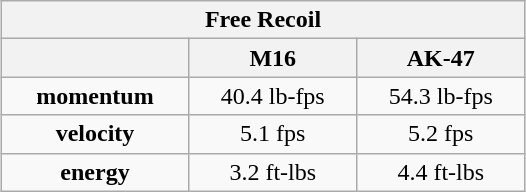<table class="wikitable"  style="margin: 1em auto; text-align:center; width:350px;">
<tr>
<th colspan=3>Free Recoil</th>
</tr>
<tr>
<th></th>
<th>M16</th>
<th>AK-47</th>
</tr>
<tr>
<td><strong>momentum</strong></td>
<td style=>40.4 lb-fps</td>
<td style=>54.3 lb-fps</td>
</tr>
<tr>
<td><strong>velocity</strong></td>
<td style=>5.1 fps</td>
<td style=>5.2 fps</td>
</tr>
<tr>
<td><strong>energy</strong></td>
<td style=>3.2 ft-lbs</td>
<td style=>4.4 ft-lbs</td>
</tr>
</table>
